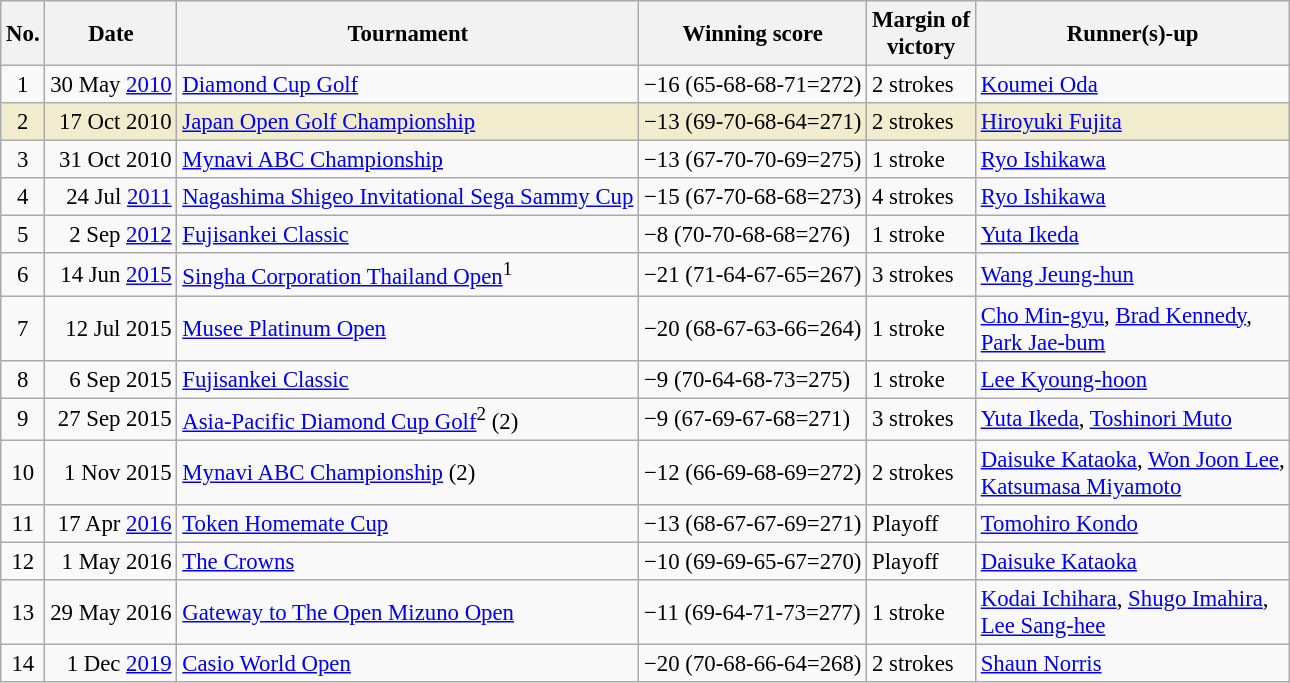<table class="wikitable" style="font-size:95%;">
<tr>
<th>No.</th>
<th>Date</th>
<th>Tournament</th>
<th>Winning score</th>
<th>Margin of<br>victory</th>
<th>Runner(s)-up</th>
</tr>
<tr>
<td align=center>1</td>
<td align=right>30 May <a href='#'>2010</a></td>
<td><a href='#'>Diamond Cup Golf</a></td>
<td>−16 (65-68-68-71=272)</td>
<td>2 strokes</td>
<td> <a href='#'>Koumei Oda</a></td>
</tr>
<tr style="background:#f2ecce;">
<td align=center>2</td>
<td align=right>17 Oct 2010</td>
<td><a href='#'>Japan Open Golf Championship</a></td>
<td>−13 (69-70-68-64=271)</td>
<td>2 strokes</td>
<td> <a href='#'>Hiroyuki Fujita</a></td>
</tr>
<tr>
<td align=center>3</td>
<td align=right>31 Oct 2010</td>
<td><a href='#'>Mynavi ABC Championship</a></td>
<td>−13 (67-70-70-69=275)</td>
<td>1 stroke</td>
<td> <a href='#'>Ryo Ishikawa</a></td>
</tr>
<tr>
<td align=center>4</td>
<td align=right>24 Jul <a href='#'>2011</a></td>
<td><a href='#'>Nagashima Shigeo Invitational Sega Sammy Cup</a></td>
<td>−15 (67-70-68-68=273)</td>
<td>4 strokes</td>
<td> <a href='#'>Ryo Ishikawa</a></td>
</tr>
<tr>
<td align=center>5</td>
<td align=right>2 Sep <a href='#'>2012</a></td>
<td><a href='#'>Fujisankei Classic</a></td>
<td>−8 (70-70-68-68=276)</td>
<td>1 stroke</td>
<td> <a href='#'>Yuta Ikeda</a></td>
</tr>
<tr>
<td align=center>6</td>
<td align=right>14 Jun <a href='#'>2015</a></td>
<td><a href='#'>Singha Corporation Thailand Open</a><sup>1</sup></td>
<td>−21 (71-64-67-65=267)</td>
<td>3 strokes</td>
<td> <a href='#'>Wang Jeung-hun</a></td>
</tr>
<tr>
<td align=center>7</td>
<td align=right>12 Jul 2015</td>
<td><a href='#'>Musee Platinum Open</a></td>
<td>−20 (68-67-63-66=264)</td>
<td>1 stroke</td>
<td> <a href='#'>Cho Min-gyu</a>,  <a href='#'>Brad Kennedy</a>,<br> <a href='#'>Park Jae-bum</a></td>
</tr>
<tr>
<td align=center>8</td>
<td align=right>6 Sep 2015</td>
<td><a href='#'>Fujisankei Classic</a></td>
<td>−9 (70-64-68-73=275)</td>
<td>1 stroke</td>
<td> <a href='#'>Lee Kyoung-hoon</a></td>
</tr>
<tr>
<td align=center>9</td>
<td align=right>27 Sep 2015</td>
<td><a href='#'>Asia-Pacific Diamond Cup Golf</a><sup>2</sup> (2)</td>
<td>−9 (67-69-67-68=271)</td>
<td>3 strokes</td>
<td> <a href='#'>Yuta Ikeda</a>,  <a href='#'>Toshinori Muto</a></td>
</tr>
<tr>
<td align=center>10</td>
<td align=right>1 Nov 2015</td>
<td><a href='#'>Mynavi ABC Championship</a> (2)</td>
<td>−12 (66-69-68-69=272)</td>
<td>2 strokes</td>
<td> <a href='#'>Daisuke Kataoka</a>,  <a href='#'>Won Joon Lee</a>,<br> <a href='#'>Katsumasa Miyamoto</a></td>
</tr>
<tr>
<td align=center>11</td>
<td align=right>17 Apr <a href='#'>2016</a></td>
<td><a href='#'>Token Homemate Cup</a></td>
<td>−13 (68-67-67-69=271)</td>
<td>Playoff</td>
<td> <a href='#'>Tomohiro Kondo</a></td>
</tr>
<tr>
<td align=center>12</td>
<td align=right>1 May 2016</td>
<td><a href='#'>The Crowns</a></td>
<td>−10 (69-69-65-67=270)</td>
<td>Playoff</td>
<td> <a href='#'>Daisuke Kataoka</a></td>
</tr>
<tr>
<td align=center>13</td>
<td align=right>29 May 2016</td>
<td><a href='#'>Gateway to The Open Mizuno Open</a></td>
<td>−11 (69-64-71-73=277)</td>
<td>1 stroke</td>
<td> <a href='#'>Kodai Ichihara</a>,  <a href='#'>Shugo Imahira</a>,<br> <a href='#'>Lee Sang-hee</a></td>
</tr>
<tr>
<td align=center>14</td>
<td align=right>1 Dec <a href='#'>2019</a></td>
<td><a href='#'>Casio World Open</a></td>
<td>−20 (70-68-66-64=268)</td>
<td>2 strokes</td>
<td> <a href='#'>Shaun Norris</a></td>
</tr>
</table>
